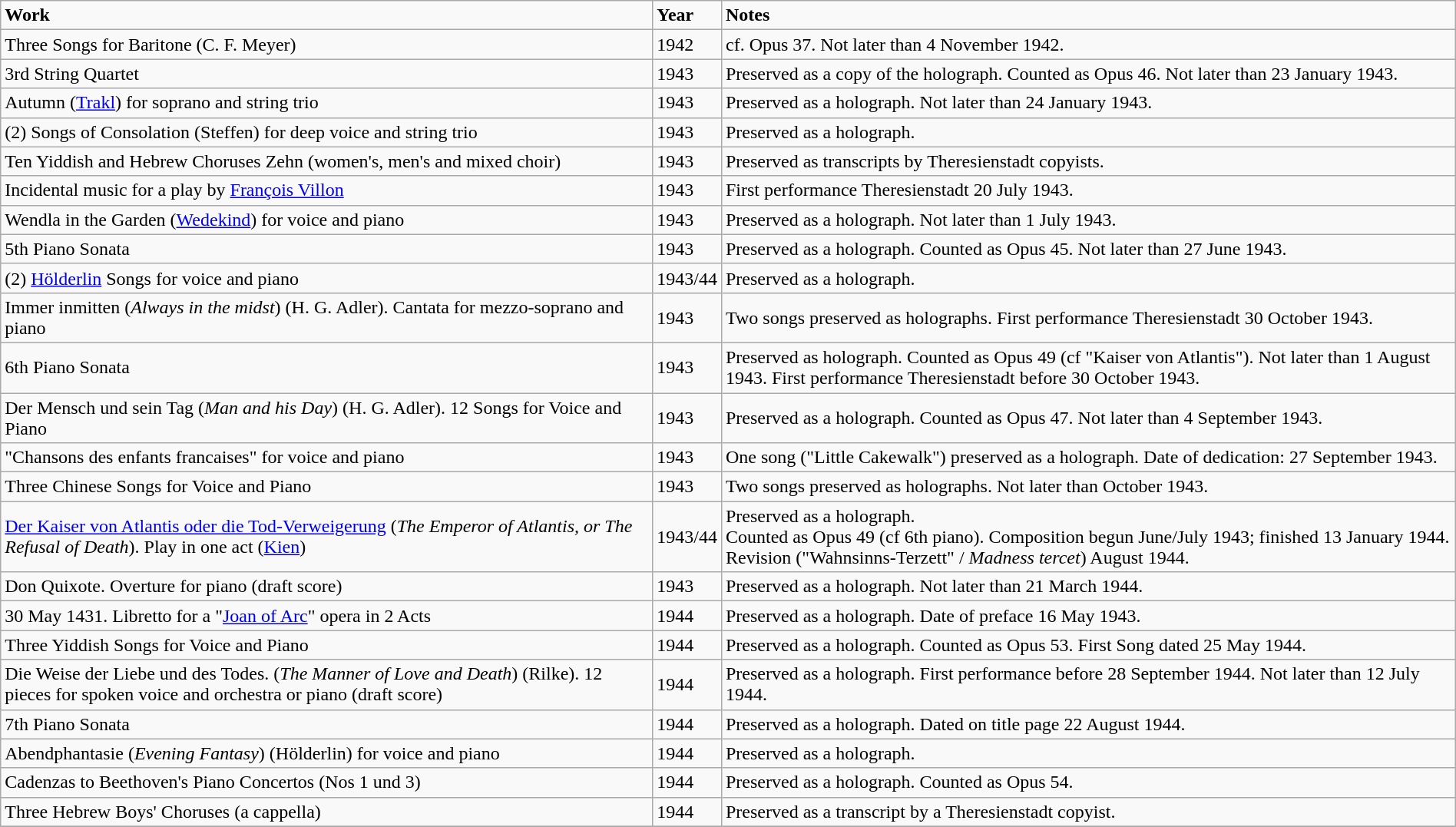<table class = "wikitable" width="100%" border="1">
<tr>
<td><strong>Work</strong></td>
<td><strong>Year</strong></td>
<td><strong>Notes</strong></td>
</tr>
<tr>
<td>Three Songs for Baritone (C. F. Meyer)</td>
<td>1942</td>
<td>cf. Opus 37. Not later than 4 November 1942.</td>
</tr>
<tr>
<td>3rd String Quartet </td>
<td>1943</td>
<td>Preserved as a copy of the holograph. Counted as Opus 46. Not later than 23 January 1943.</td>
</tr>
<tr>
<td>Autumn (<a href='#'>Trakl</a>) for soprano and string trio</td>
<td>1943</td>
<td>Preserved as a holograph. Not later than 24 January 1943.</td>
</tr>
<tr>
<td>(2) Songs of Consolation (Steffen) for deep voice and string trio</td>
<td>1943</td>
<td>Preserved as a holograph.</td>
</tr>
<tr>
<td>Ten Yiddish and Hebrew Choruses Zehn (women's, men's and mixed choir)</td>
<td>1943</td>
<td>Preserved as transcripts by Theresienstadt copyists.</td>
</tr>
<tr>
<td>Incidental music for a play by <a href='#'>François Villon</a></td>
<td>1943</td>
<td>First performance Theresienstadt 20 July 1943.</td>
</tr>
<tr>
<td>Wendla in the Garden (<a href='#'>Wedekind</a>) for voice and piano</td>
<td>1943</td>
<td>Preserved as a holograph. Not later than 1 July 1943.</td>
</tr>
<tr>
<td>5th Piano Sonata</td>
<td>1943</td>
<td>Preserved as a holograph. Counted as Opus 45. Not later than 27 June 1943.</td>
</tr>
<tr>
<td>(2) <a href='#'>Hölderlin</a> Songs for voice and piano</td>
<td>1943/44</td>
<td>Preserved as a holograph.</td>
</tr>
<tr>
<td>Immer inmitten (<em>Always in the midst</em>) (H. G. Adler). Cantata for mezzo-soprano and piano</td>
<td>1943</td>
<td>Two songs preserved as holographs. First performance Theresienstadt 30 October 1943.</td>
</tr>
<tr>
<td>6th Piano Sonata</td>
<td>1943</td>
<td>Preserved as holograph. Counted as Opus 49 (cf "Kaiser von Atlantis"). Not later than 1 August 1943. First performance Theresienstadt before 30 October 1943.</td>
</tr>
<tr>
<td>Der Mensch und sein Tag (<em>Man and his Day</em>) (H. G. Adler). 12 Songs for Voice and Piano</td>
<td>1943</td>
<td>Preserved as a holograph. Counted as Opus 47. Not later than 4 September 1943.</td>
</tr>
<tr>
<td>"Chansons des enfants francaises"  for voice and piano</td>
<td>1943</td>
<td>One song ("Little Cakewalk") preserved as a holograph. Date of dedication: 27 September 1943.</td>
</tr>
<tr>
<td>Three Chinese Songs for Voice and Piano</td>
<td>1943</td>
<td>Two songs preserved as holographs. Not later than October 1943.</td>
</tr>
<tr>
<td><a href='#'>Der Kaiser von Atlantis oder die Tod-Verweigerung</a> (<em>The Emperor of Atlantis, or The Refusal of Death</em>). Play in one act (<a href='#'>Kien</a>)</td>
<td>1943/44</td>
<td>Preserved as a holograph.<br>Counted as Opus 49 (cf 6th piano). Composition begun June/July 1943; finished 13 January 1944. Revision ("Wahnsinns-Terzett" / <em>Madness tercet</em>) August 1944.</td>
</tr>
<tr>
<td>Don Quixote. Overture for piano (draft score)</td>
<td>1943</td>
<td>Preserved as a holograph. Not later than 21 March 1944.</td>
</tr>
<tr>
<td>30 May 1431. Libretto for a "<a href='#'>Joan of Arc</a>" opera in 2 Acts</td>
<td>1944</td>
<td>Preserved as a holograph. Date of preface 16 May 1943.</td>
</tr>
<tr>
<td>Three Yiddish Songs for Voice and Piano</td>
<td>1944</td>
<td>Preserved as a holograph. Counted as Opus 53. First Song dated 25 May 1944.</td>
</tr>
<tr>
<td>Die Weise der Liebe und des Todes. (<em>The Manner of Love and Death</em>) (Rilke). 12 pieces for spoken voice and orchestra or piano (draft score)</td>
<td>1944</td>
<td>Preserved as a holograph. First performance before 28 September 1944. Not later than 12 July 1944.</td>
</tr>
<tr>
<td>7th Piano Sonata</td>
<td>1944</td>
<td>Preserved as a holograph. Dated on title page 22 August 1944.</td>
</tr>
<tr>
<td>Abendphantasie (<em>Evening Fantasy</em>) (Hölderlin) for voice and piano</td>
<td>1944</td>
<td>Preserved as a holograph.</td>
</tr>
<tr>
<td>Cadenzas to Beethoven's Piano Concertos (Nos 1 und 3)</td>
<td>1944</td>
<td>Preserved as a holograph. Counted as Opus 54.</td>
</tr>
<tr>
<td>Three Hebrew Boys' Choruses (a cappella)</td>
<td>1944</td>
<td>Preserved as a transcript by a Theresienstadt copyist.</td>
</tr>
<tr>
</tr>
</table>
